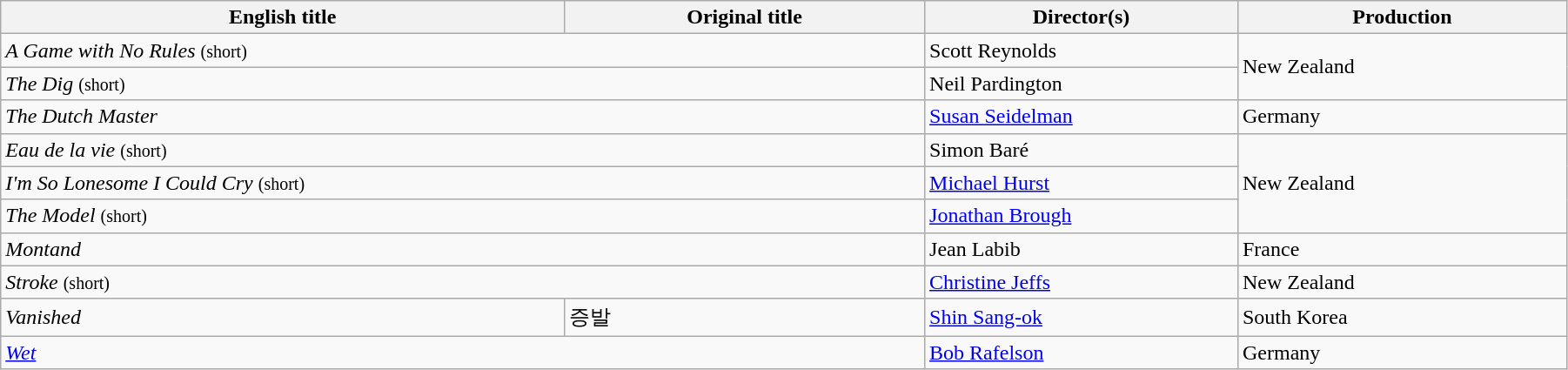<table class="wikitable" width="95%" cellpadding="5">
<tr>
<th width="36%">English title</th>
<th width="23%">Original title</th>
<th width="20%">Director(s)</th>
<th width="21%">Production</th>
</tr>
<tr>
<td colspan="2"><em>A Game with No Rules</em> <small>(short)</small></td>
<td data-sort-value="Konchalovsky">Scott Reynolds</td>
<td rowspan="2">New Zealand</td>
</tr>
<tr>
<td colspan="2"><em>The Dig</em> <small>(short)</small></td>
<td data-sort-value="Brenta">Neil Pardington</td>
</tr>
<tr>
<td colspan="2"><em>The Dutch Master</em></td>
<td><a href='#'>Susan Seidelman</a></td>
<td>Germany</td>
</tr>
<tr>
<td colspan="2"><em>Eau de la vie</em> <small>(short)</small></td>
<td>Simon Baré</td>
<td rowspan="3">New Zealand</td>
</tr>
<tr>
<td colspan="2"><em>I'm So Lonesome I Could Cry</em> <small>(short)</small></td>
<td><a href='#'>Michael Hurst</a></td>
</tr>
<tr>
<td colspan="2"><em>The Model</em> <small>(short)</small></td>
<td><a href='#'>Jonathan Brough</a></td>
</tr>
<tr>
<td colspan="2"><em>Montand</em></td>
<td>Jean Labib</td>
<td>France</td>
</tr>
<tr>
<td colspan="2"><em>Stroke</em> <small>(short)</small></td>
<td><a href='#'>Christine Jeffs</a></td>
<td>New Zealand</td>
</tr>
<tr>
<td><em>Vanished</em></td>
<td>증발</td>
<td><a href='#'>Shin Sang-ok</a></td>
<td>South Korea</td>
</tr>
<tr>
<td colspan="2"><em><a href='#'>Wet</a></em></td>
<td><a href='#'>Bob Rafelson</a></td>
<td>Germany</td>
</tr>
</table>
